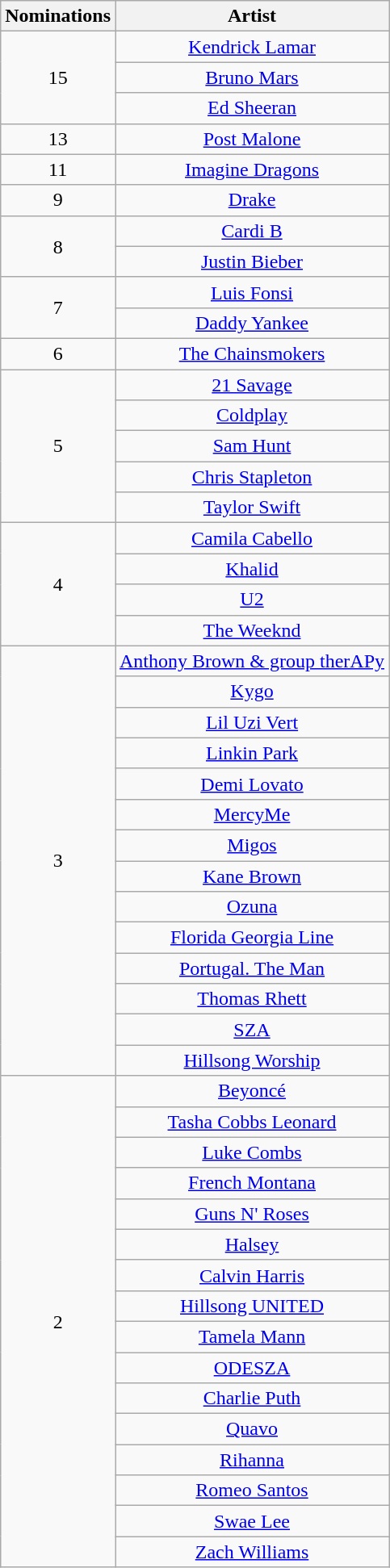<table class="wikitable" rowspan="2" style="text-align:center;">
<tr>
<th scope="col" style="width:55px;">Nominations</th>
<th scope="col" style="text-align:center;">Artist</th>
</tr>
<tr>
<td rowspan="3" style="text-align:center">15</td>
<td><a href='#'>Kendrick Lamar</a></td>
</tr>
<tr>
<td><a href='#'>Bruno Mars</a></td>
</tr>
<tr>
<td><a href='#'>Ed Sheeran</a></td>
</tr>
<tr>
<td style="text-align:center">13</td>
<td><a href='#'>Post Malone</a></td>
</tr>
<tr>
<td style="text-align:center">11</td>
<td><a href='#'>Imagine Dragons</a></td>
</tr>
<tr>
<td style="text-align:center">9</td>
<td><a href='#'>Drake</a></td>
</tr>
<tr>
<td rowspan="2" style="text-align:center">8</td>
<td><a href='#'>Cardi B</a></td>
</tr>
<tr>
<td><a href='#'>Justin Bieber</a></td>
</tr>
<tr>
<td rowspan="2" style="text-align:center">7</td>
<td><a href='#'>Luis Fonsi</a></td>
</tr>
<tr>
<td><a href='#'>Daddy Yankee</a></td>
</tr>
<tr>
<td style="text-align:center">6</td>
<td><a href='#'>The Chainsmokers</a></td>
</tr>
<tr>
<td rowspan="5" style="text-align:center">5</td>
<td><a href='#'>21 Savage</a></td>
</tr>
<tr>
<td><a href='#'>Coldplay</a></td>
</tr>
<tr>
<td><a href='#'>Sam Hunt</a></td>
</tr>
<tr>
<td><a href='#'>Chris Stapleton</a></td>
</tr>
<tr>
<td><a href='#'>Taylor Swift</a></td>
</tr>
<tr>
<td rowspan="4" style="text-align:center">4</td>
<td><a href='#'>Camila Cabello</a></td>
</tr>
<tr>
<td><a href='#'>Khalid</a></td>
</tr>
<tr>
<td><a href='#'>U2</a></td>
</tr>
<tr>
<td><a href='#'>The Weeknd</a></td>
</tr>
<tr>
<td rowspan="14" style="text-align:center">3</td>
<td><a href='#'>Anthony Brown & group therAPy</a></td>
</tr>
<tr>
<td><a href='#'>Kygo</a></td>
</tr>
<tr>
<td><a href='#'>Lil Uzi Vert</a></td>
</tr>
<tr>
<td><a href='#'>Linkin Park</a></td>
</tr>
<tr>
<td><a href='#'>Demi Lovato</a></td>
</tr>
<tr>
<td><a href='#'>MercyMe</a></td>
</tr>
<tr>
<td><a href='#'>Migos</a></td>
</tr>
<tr>
<td><a href='#'>Kane Brown</a></td>
</tr>
<tr>
<td><a href='#'>Ozuna</a></td>
</tr>
<tr>
<td><a href='#'>Florida Georgia Line</a></td>
</tr>
<tr>
<td><a href='#'>Portugal. The Man</a></td>
</tr>
<tr>
<td><a href='#'>Thomas Rhett</a></td>
</tr>
<tr>
<td><a href='#'>SZA</a></td>
</tr>
<tr>
<td><a href='#'>Hillsong Worship</a></td>
</tr>
<tr>
<td rowspan="16" style="text-align:center">2</td>
<td><a href='#'>Beyoncé</a></td>
</tr>
<tr>
<td><a href='#'>Tasha Cobbs Leonard</a></td>
</tr>
<tr>
<td><a href='#'>Luke Combs</a></td>
</tr>
<tr>
<td><a href='#'>French Montana</a></td>
</tr>
<tr>
<td><a href='#'>Guns N' Roses</a></td>
</tr>
<tr>
<td><a href='#'>Halsey</a></td>
</tr>
<tr>
<td><a href='#'>Calvin Harris</a></td>
</tr>
<tr>
<td><a href='#'>Hillsong UNITED</a></td>
</tr>
<tr>
<td><a href='#'>Tamela Mann</a></td>
</tr>
<tr>
<td><a href='#'>ODESZA</a></td>
</tr>
<tr>
<td><a href='#'>Charlie Puth</a></td>
</tr>
<tr>
<td><a href='#'>Quavo</a></td>
</tr>
<tr>
<td><a href='#'>Rihanna</a></td>
</tr>
<tr>
<td><a href='#'>Romeo Santos</a></td>
</tr>
<tr>
<td><a href='#'>Swae Lee</a></td>
</tr>
<tr>
<td><a href='#'>Zach Williams</a></td>
</tr>
</table>
